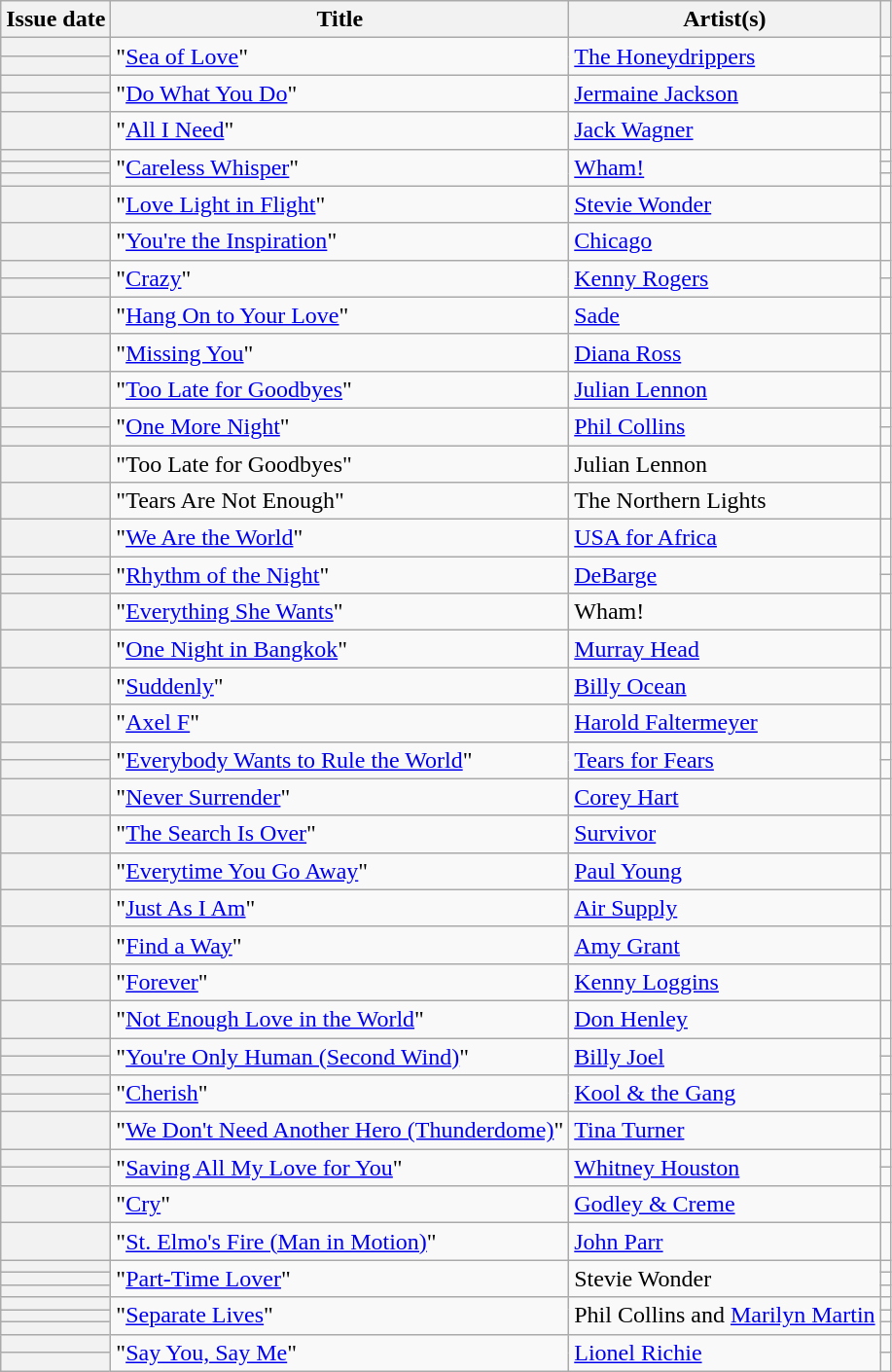<table class="wikitable sortable plainrowheaders">
<tr>
<th scope=col>Issue date</th>
<th scope=col>Title</th>
<th scope=col>Artist(s)</th>
<th scope=col class=unsortable></th>
</tr>
<tr>
<th scope=row></th>
<td rowspan=2>"<a href='#'>Sea of Love</a>"</td>
<td rowspan=2><a href='#'>The Honeydrippers</a></td>
<td align=center></td>
</tr>
<tr>
<th scope=row></th>
<td align=center></td>
</tr>
<tr>
<th scope=row></th>
<td rowspan=2>"<a href='#'>Do What You Do</a>"</td>
<td rowspan=2><a href='#'>Jermaine Jackson</a></td>
<td align=center></td>
</tr>
<tr>
<th scope=row></th>
<td align=center></td>
</tr>
<tr>
<th scope=row></th>
<td>"<a href='#'>All I Need</a>"</td>
<td><a href='#'>Jack Wagner</a></td>
<td align=center></td>
</tr>
<tr>
<th scope=row></th>
<td rowspan=3>"<a href='#'>Careless Whisper</a>"</td>
<td rowspan=3><a href='#'>Wham!</a></td>
<td align=center></td>
</tr>
<tr>
<th scope=row></th>
<td align=center></td>
</tr>
<tr>
<th scope=row></th>
<td align=center></td>
</tr>
<tr>
<th scope=row></th>
<td>"<a href='#'>Love Light in Flight</a>"</td>
<td><a href='#'>Stevie Wonder</a></td>
<td align=center></td>
</tr>
<tr>
<th scope=row></th>
<td>"<a href='#'>You're the Inspiration</a>"</td>
<td><a href='#'>Chicago</a></td>
<td align=center></td>
</tr>
<tr>
<th scope=row></th>
<td rowspan="2">"<a href='#'>Crazy</a>"</td>
<td rowspan="2"><a href='#'>Kenny Rogers</a></td>
<td align=center></td>
</tr>
<tr>
<th scope=row></th>
<td align=center></td>
</tr>
<tr>
<th scope=row></th>
<td>"<a href='#'>Hang On to Your Love</a>"</td>
<td><a href='#'>Sade</a></td>
<td align=center></td>
</tr>
<tr>
<th scope=row></th>
<td>"<a href='#'>Missing You</a>"</td>
<td><a href='#'>Diana Ross</a></td>
<td align=center></td>
</tr>
<tr>
<th scope=row></th>
<td>"<a href='#'>Too Late for Goodbyes</a>"</td>
<td><a href='#'>Julian Lennon</a></td>
<td align=center></td>
</tr>
<tr>
<th scope=row></th>
<td rowspan=2>"<a href='#'>One More Night</a>"</td>
<td rowspan=2><a href='#'>Phil Collins</a></td>
<td align=center></td>
</tr>
<tr>
<th scope=row></th>
<td align=center></td>
</tr>
<tr>
<th scope=row></th>
<td>"Too Late for Goodbyes"</td>
<td>Julian Lennon</td>
<td align=center></td>
</tr>
<tr>
<th scope=row></th>
<td>"Tears Are Not Enough"</td>
<td>The Northern Lights</td>
<td align=center></td>
</tr>
<tr>
<th scope=row></th>
<td>"<a href='#'>We Are the World</a>"</td>
<td><a href='#'>USA for Africa</a></td>
<td align=center></td>
</tr>
<tr>
<th scope=row></th>
<td rowspan=2>"<a href='#'>Rhythm of the Night</a>"</td>
<td rowspan=2><a href='#'>DeBarge</a></td>
<td align=center></td>
</tr>
<tr>
<th scope=row></th>
<td align=center></td>
</tr>
<tr>
<th scope=row></th>
<td>"<a href='#'>Everything She Wants</a>"</td>
<td>Wham!</td>
<td align=center></td>
</tr>
<tr>
<th scope=row></th>
<td>"<a href='#'>One Night in Bangkok</a>"</td>
<td><a href='#'>Murray Head</a></td>
<td align=center></td>
</tr>
<tr>
<th scope=row></th>
<td>"<a href='#'>Suddenly</a>"</td>
<td><a href='#'>Billy Ocean</a></td>
<td align=center></td>
</tr>
<tr>
<th scope=row></th>
<td>"<a href='#'>Axel F</a>"</td>
<td><a href='#'>Harold Faltermeyer</a></td>
<td align=center></td>
</tr>
<tr>
<th scope=row></th>
<td rowspan=2>"<a href='#'>Everybody Wants to Rule the World</a>"</td>
<td rowspan=2><a href='#'>Tears for Fears</a></td>
<td align=center></td>
</tr>
<tr>
<th scope=row></th>
<td align=center></td>
</tr>
<tr>
<th scope=row></th>
<td>"<a href='#'>Never Surrender</a>"</td>
<td><a href='#'>Corey Hart</a></td>
<td align=center></td>
</tr>
<tr>
<th scope=row></th>
<td>"<a href='#'>The Search Is Over</a>"</td>
<td><a href='#'>Survivor</a></td>
<td></td>
</tr>
<tr>
<th scope=row></th>
<td>"<a href='#'>Everytime You Go Away</a>"</td>
<td><a href='#'>Paul Young</a></td>
<td></td>
</tr>
<tr>
<th scope=row></th>
<td>"<a href='#'>Just As I Am</a>"</td>
<td><a href='#'>Air Supply</a></td>
<td></td>
</tr>
<tr>
<th scope=row></th>
<td>"<a href='#'>Find a Way</a>"</td>
<td><a href='#'>Amy Grant</a></td>
<td></td>
</tr>
<tr>
<th scope=row></th>
<td>"<a href='#'>Forever</a>"</td>
<td><a href='#'>Kenny Loggins</a></td>
<td></td>
</tr>
<tr>
<th scope=row></th>
<td>"<a href='#'>Not Enough Love in the World</a>"</td>
<td><a href='#'>Don Henley</a></td>
<td></td>
</tr>
<tr>
<th scope=row></th>
<td rowspan=2>"<a href='#'>You're Only Human (Second Wind)</a>"</td>
<td rowspan=2><a href='#'>Billy Joel</a></td>
<td align=center></td>
</tr>
<tr>
<th scope=row></th>
<td align=center></td>
</tr>
<tr>
<th scope=row></th>
<td rowspan=2>"<a href='#'>Cherish</a>"</td>
<td rowspan=2><a href='#'>Kool & the Gang</a></td>
<td align=center></td>
</tr>
<tr>
<th scope=row></th>
<td align=center></td>
</tr>
<tr>
<th scope=row></th>
<td>"<a href='#'>We Don't Need Another Hero (Thunderdome)</a>"</td>
<td><a href='#'>Tina Turner</a></td>
<td align=center></td>
</tr>
<tr>
<th scope=row></th>
<td rowspan=2>"<a href='#'>Saving All My Love for You</a>"</td>
<td rowspan=2><a href='#'>Whitney Houston</a></td>
<td align=center></td>
</tr>
<tr>
<th scope=row></th>
<td align=center></td>
</tr>
<tr>
<th scope=row></th>
<td>"<a href='#'>Cry</a>"</td>
<td><a href='#'>Godley & Creme</a></td>
<td align=center></td>
</tr>
<tr>
<th scope=row></th>
<td>"<a href='#'>St. Elmo's Fire (Man in Motion)</a>"</td>
<td><a href='#'>John Parr</a></td>
<td align=center></td>
</tr>
<tr>
<th scope=row></th>
<td rowspan=3>"<a href='#'>Part-Time Lover</a>"</td>
<td rowspan=3>Stevie Wonder</td>
<td align=center></td>
</tr>
<tr>
<th scope=row></th>
<td align=center></td>
</tr>
<tr>
<th scope=row></th>
<td align=center></td>
</tr>
<tr>
<th scope=row></th>
<td rowspan=3>"<a href='#'>Separate Lives</a>"</td>
<td rowspan=3>Phil Collins and <a href='#'>Marilyn Martin</a></td>
<td align=center></td>
</tr>
<tr>
<th scope=row></th>
<td align=center></td>
</tr>
<tr>
<th scope=row></th>
<td align=center></td>
</tr>
<tr>
<th scope=row></th>
<td rowspan=2>"<a href='#'>Say You, Say Me</a>"</td>
<td rowspan=2><a href='#'>Lionel Richie</a></td>
<td></td>
</tr>
<tr>
<th scope=row></th>
<td></td>
</tr>
</table>
